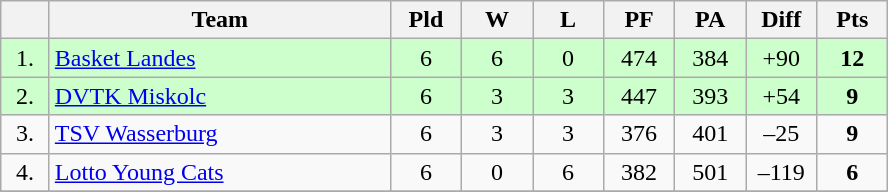<table class="wikitable" style="text-align:center">
<tr>
<th width=25></th>
<th width=220>Team</th>
<th width=40>Pld</th>
<th width=40>W</th>
<th width=40>L</th>
<th width=40>PF</th>
<th width=40>PA</th>
<th width=40>Diff</th>
<th width=40>Pts</th>
</tr>
<tr style="background:#cfc;">
<td>1.</td>
<td align=left> <a href='#'>Basket Landes</a></td>
<td>6</td>
<td>6</td>
<td>0</td>
<td>474</td>
<td>384</td>
<td>+90</td>
<td><strong>12</strong></td>
</tr>
<tr style="background:#cfc;">
<td>2.</td>
<td align=left> <a href='#'>DVTK Miskolc</a></td>
<td>6</td>
<td>3</td>
<td>3</td>
<td>447</td>
<td>393</td>
<td>+54</td>
<td><strong>9</strong></td>
</tr>
<tr>
<td>3.</td>
<td align=left> <a href='#'>TSV Wasserburg</a></td>
<td>6</td>
<td>3</td>
<td>3</td>
<td>376</td>
<td>401</td>
<td>–25</td>
<td><strong>9</strong></td>
</tr>
<tr>
<td>4.</td>
<td align=left> <a href='#'>Lotto Young Cats</a></td>
<td>6</td>
<td>0</td>
<td>6</td>
<td>382</td>
<td>501</td>
<td>–119</td>
<td><strong>6</strong></td>
</tr>
<tr>
</tr>
</table>
